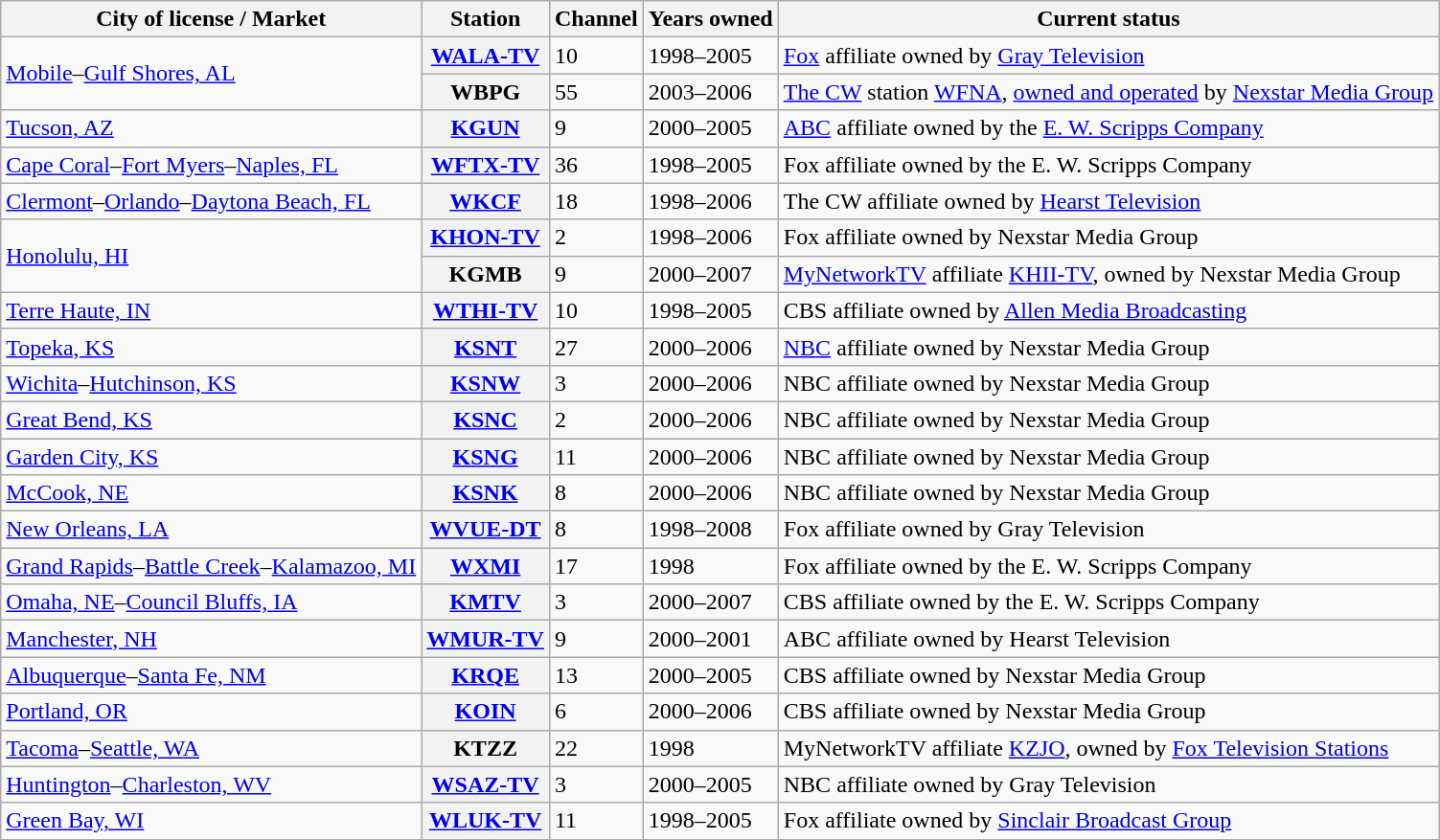<table class="wikitable">
<tr>
<th scope="col">City of license / Market</th>
<th scope="col">Station</th>
<th scope="col">Channel</th>
<th scope="col">Years owned</th>
<th scope="col">Current status</th>
</tr>
<tr>
<td rowspan="2"><a href='#'>Mobile</a>–<a href='#'>Gulf Shores, AL</a></td>
<th><a href='#'>WALA-TV</a></th>
<td>10</td>
<td>1998–2005</td>
<td><a href='#'>Fox</a> affiliate owned by <a href='#'>Gray Television</a></td>
</tr>
<tr>
<th>WBPG</th>
<td>55</td>
<td>2003–2006</td>
<td><a href='#'>The CW</a> station <a href='#'>WFNA</a>, <a href='#'>owned and operated</a> by <a href='#'>Nexstar Media Group</a></td>
</tr>
<tr>
<td><a href='#'>Tucson, AZ</a></td>
<th><a href='#'>KGUN</a></th>
<td>9</td>
<td>2000–2005</td>
<td><a href='#'>ABC</a> affiliate owned by the <a href='#'>E. W. Scripps Company</a></td>
</tr>
<tr>
<td><a href='#'>Cape Coral</a>–<a href='#'>Fort Myers</a>–<a href='#'>Naples, FL</a></td>
<th><a href='#'>WFTX-TV</a></th>
<td>36</td>
<td>1998–2005</td>
<td>Fox affiliate owned by the E. W. Scripps Company</td>
</tr>
<tr>
<td><a href='#'>Clermont</a>–<a href='#'>Orlando</a>–<a href='#'>Daytona Beach, FL</a></td>
<th><a href='#'>WKCF</a></th>
<td>18</td>
<td>1998–2006</td>
<td>The CW affiliate owned by <a href='#'>Hearst Television</a></td>
</tr>
<tr>
<td rowspan="2"><a href='#'>Honolulu, HI</a></td>
<th><a href='#'>KHON-TV</a></th>
<td>2</td>
<td>1998–2006</td>
<td>Fox affiliate owned by Nexstar Media Group</td>
</tr>
<tr>
<th>KGMB</th>
<td>9</td>
<td>2000–2007</td>
<td><a href='#'>MyNetworkTV</a> affiliate <a href='#'>KHII-TV</a>, owned by Nexstar Media Group</td>
</tr>
<tr>
<td><a href='#'>Terre Haute, IN</a></td>
<th><a href='#'>WTHI-TV</a></th>
<td>10</td>
<td>1998–2005</td>
<td>CBS affiliate owned by <a href='#'>Allen Media Broadcasting</a></td>
</tr>
<tr>
<td><a href='#'>Topeka, KS</a></td>
<th><a href='#'>KSNT</a></th>
<td>27</td>
<td>2000–2006</td>
<td><a href='#'>NBC</a> affiliate owned by Nexstar Media Group</td>
</tr>
<tr>
<td><a href='#'>Wichita</a>–<a href='#'>Hutchinson, KS</a></td>
<th><a href='#'>KSNW</a></th>
<td>3</td>
<td>2000–2006</td>
<td>NBC affiliate owned by Nexstar Media Group</td>
</tr>
<tr>
<td><a href='#'>Great Bend, KS</a></td>
<th><a href='#'>KSNC</a></th>
<td>2</td>
<td>2000–2006</td>
<td>NBC affiliate owned by Nexstar Media Group</td>
</tr>
<tr>
<td><a href='#'>Garden City, KS</a></td>
<th><a href='#'>KSNG</a></th>
<td>11</td>
<td>2000–2006</td>
<td>NBC affiliate owned by Nexstar Media Group</td>
</tr>
<tr>
<td><a href='#'>McCook, NE</a></td>
<th><a href='#'>KSNK</a></th>
<td>8</td>
<td>2000–2006</td>
<td>NBC affiliate owned by Nexstar Media Group</td>
</tr>
<tr>
<td><a href='#'>New Orleans, LA</a></td>
<th><a href='#'>WVUE-DT</a></th>
<td>8</td>
<td>1998–2008</td>
<td>Fox affiliate owned by Gray Television</td>
</tr>
<tr>
<td><a href='#'>Grand Rapids</a>–<a href='#'>Battle Creek</a>–<a href='#'>Kalamazoo, MI</a></td>
<th><a href='#'>WXMI</a></th>
<td>17</td>
<td>1998</td>
<td>Fox affiliate owned by the E. W. Scripps Company</td>
</tr>
<tr>
<td><a href='#'>Omaha, NE</a>–<a href='#'>Council Bluffs, IA</a></td>
<th><a href='#'>KMTV</a></th>
<td>3</td>
<td>2000–2007</td>
<td>CBS affiliate owned by the E. W. Scripps Company</td>
</tr>
<tr>
<td><a href='#'>Manchester, NH</a></td>
<th><a href='#'>WMUR-TV</a></th>
<td>9</td>
<td>2000–2001</td>
<td>ABC affiliate owned by Hearst Television</td>
</tr>
<tr>
<td><a href='#'>Albuquerque</a>–<a href='#'>Santa Fe, NM</a></td>
<th><a href='#'>KRQE</a></th>
<td>13</td>
<td>2000–2005</td>
<td>CBS affiliate owned by Nexstar Media Group</td>
</tr>
<tr>
<td><a href='#'>Portland, OR</a></td>
<th><a href='#'>KOIN</a></th>
<td>6</td>
<td>2000–2006</td>
<td>CBS affiliate owned by Nexstar Media Group</td>
</tr>
<tr>
<td><a href='#'>Tacoma</a>–<a href='#'>Seattle, WA</a></td>
<th>KTZZ</th>
<td>22</td>
<td>1998</td>
<td>MyNetworkTV affiliate <a href='#'>KZJO</a>, owned by <a href='#'>Fox Television Stations</a></td>
</tr>
<tr>
<td><a href='#'>Huntington</a>–<a href='#'>Charleston, WV</a></td>
<th><a href='#'>WSAZ-TV</a></th>
<td>3</td>
<td>2000–2005</td>
<td>NBC affiliate owned by Gray Television</td>
</tr>
<tr>
<td><a href='#'>Green Bay, WI</a></td>
<th><a href='#'>WLUK-TV</a></th>
<td>11</td>
<td>1998–2005</td>
<td>Fox affiliate owned by <a href='#'>Sinclair Broadcast Group</a></td>
</tr>
</table>
